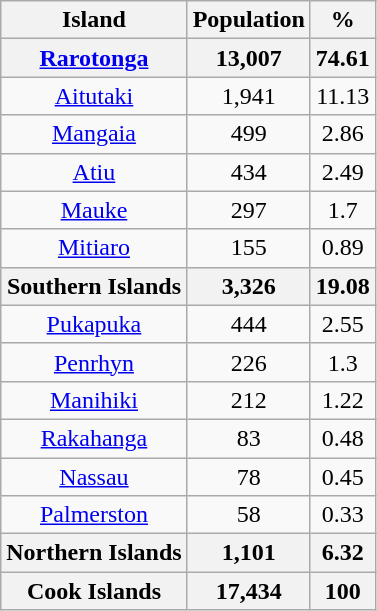<table class="wikitable sortable" style="text-align:center;">
<tr>
<th>Island</th>
<th>Population</th>
<th>%</th>
</tr>
<tr>
<th><a href='#'>Rarotonga</a></th>
<th>13,007</th>
<th>74.61</th>
</tr>
<tr>
<td><a href='#'>Aitutaki</a></td>
<td>1,941</td>
<td>11.13</td>
</tr>
<tr>
<td><a href='#'>Mangaia</a></td>
<td>499</td>
<td>2.86</td>
</tr>
<tr>
<td><a href='#'>Atiu</a></td>
<td>434</td>
<td>2.49</td>
</tr>
<tr>
<td><a href='#'>Mauke</a></td>
<td>297</td>
<td>1.7</td>
</tr>
<tr>
<td><a href='#'>Mitiaro</a></td>
<td>155</td>
<td>0.89</td>
</tr>
<tr>
<th>Southern Islands</th>
<th>3,326</th>
<th>19.08</th>
</tr>
<tr>
<td><a href='#'>Pukapuka</a></td>
<td>444</td>
<td>2.55</td>
</tr>
<tr>
<td><a href='#'>Penrhyn</a></td>
<td>226</td>
<td>1.3</td>
</tr>
<tr>
<td><a href='#'>Manihiki</a></td>
<td>212</td>
<td>1.22</td>
</tr>
<tr>
<td><a href='#'>Rakahanga</a></td>
<td>83</td>
<td>0.48</td>
</tr>
<tr>
<td><a href='#'>Nassau</a></td>
<td>78</td>
<td>0.45</td>
</tr>
<tr>
<td><a href='#'>Palmerston</a></td>
<td>58</td>
<td>0.33</td>
</tr>
<tr>
<th>Northern Islands</th>
<th>1,101</th>
<th>6.32</th>
</tr>
<tr>
<th> Cook Islands</th>
<th>17,434</th>
<th>100</th>
</tr>
</table>
